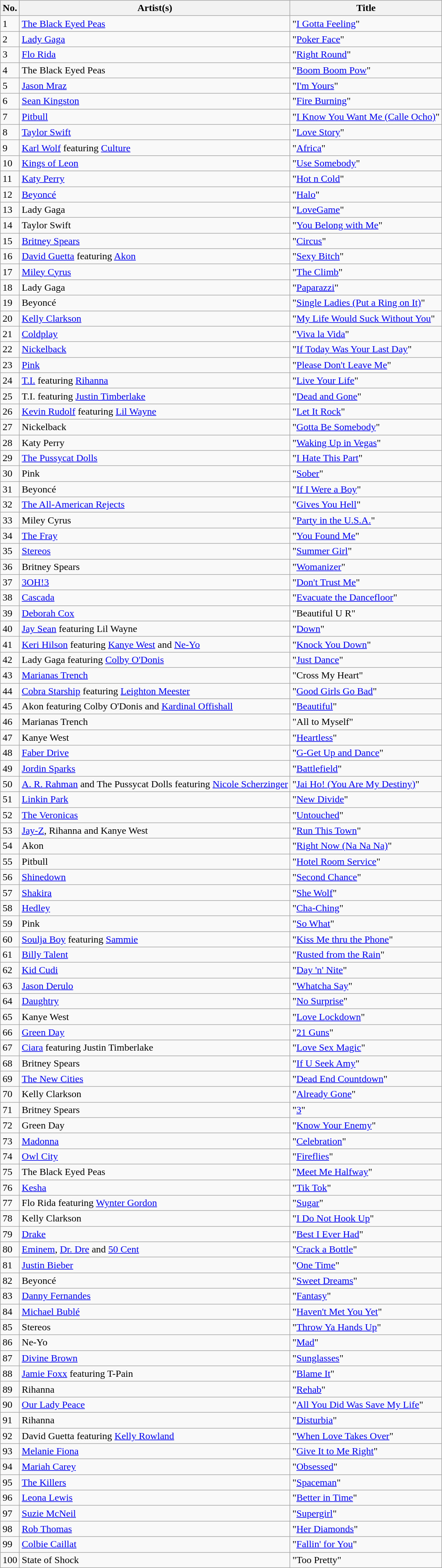<table class="wikitable">
<tr>
<th>No.</th>
<th>Artist(s)</th>
<th>Title</th>
</tr>
<tr>
<td>1</td>
<td><a href='#'>The Black Eyed Peas</a></td>
<td>"<a href='#'>I Gotta Feeling</a>"</td>
</tr>
<tr>
<td>2</td>
<td><a href='#'>Lady Gaga</a></td>
<td>"<a href='#'>Poker Face</a>"</td>
</tr>
<tr>
<td>3</td>
<td><a href='#'>Flo Rida</a></td>
<td>"<a href='#'>Right Round</a>"</td>
</tr>
<tr>
<td>4</td>
<td>The Black Eyed Peas</td>
<td>"<a href='#'>Boom Boom Pow</a>"</td>
</tr>
<tr>
<td>5</td>
<td><a href='#'>Jason Mraz</a></td>
<td>"<a href='#'>I'm Yours</a>"</td>
</tr>
<tr>
<td>6</td>
<td><a href='#'>Sean Kingston</a></td>
<td>"<a href='#'>Fire Burning</a>"</td>
</tr>
<tr>
<td>7</td>
<td><a href='#'>Pitbull</a></td>
<td>"<a href='#'>I Know You Want Me (Calle Ocho)</a>"</td>
</tr>
<tr>
<td>8</td>
<td><a href='#'>Taylor Swift</a></td>
<td>"<a href='#'>Love Story</a>"</td>
</tr>
<tr>
<td>9</td>
<td><a href='#'>Karl Wolf</a> featuring <a href='#'>Culture</a></td>
<td>"<a href='#'>Africa</a>"</td>
</tr>
<tr>
<td>10</td>
<td><a href='#'>Kings of Leon</a></td>
<td>"<a href='#'>Use Somebody</a>"</td>
</tr>
<tr>
<td>11</td>
<td><a href='#'>Katy Perry</a></td>
<td>"<a href='#'>Hot n Cold</a>"</td>
</tr>
<tr>
<td>12</td>
<td><a href='#'>Beyoncé</a></td>
<td>"<a href='#'>Halo</a>"</td>
</tr>
<tr>
<td>13</td>
<td>Lady Gaga</td>
<td>"<a href='#'>LoveGame</a>"</td>
</tr>
<tr>
<td>14</td>
<td>Taylor Swift</td>
<td>"<a href='#'>You Belong with Me</a>"</td>
</tr>
<tr>
<td>15</td>
<td><a href='#'>Britney Spears</a></td>
<td>"<a href='#'>Circus</a>"</td>
</tr>
<tr>
<td>16</td>
<td><a href='#'>David Guetta</a> featuring <a href='#'>Akon</a></td>
<td>"<a href='#'>Sexy Bitch</a>"</td>
</tr>
<tr>
<td>17</td>
<td><a href='#'>Miley Cyrus</a></td>
<td>"<a href='#'>The Climb</a>"</td>
</tr>
<tr>
<td>18</td>
<td>Lady Gaga</td>
<td>"<a href='#'>Paparazzi</a>"</td>
</tr>
<tr>
<td>19</td>
<td>Beyoncé</td>
<td>"<a href='#'>Single Ladies (Put a Ring on It)</a>"</td>
</tr>
<tr>
<td>20</td>
<td><a href='#'>Kelly Clarkson</a></td>
<td>"<a href='#'>My Life Would Suck Without You</a>"</td>
</tr>
<tr>
<td>21</td>
<td><a href='#'>Coldplay</a></td>
<td>"<a href='#'>Viva la Vida</a>"</td>
</tr>
<tr>
<td>22</td>
<td><a href='#'>Nickelback</a></td>
<td>"<a href='#'>If Today Was Your Last Day</a>"</td>
</tr>
<tr>
<td>23</td>
<td><a href='#'>Pink</a></td>
<td>"<a href='#'>Please Don't Leave Me</a>"</td>
</tr>
<tr>
<td>24</td>
<td><a href='#'>T.I.</a> featuring <a href='#'>Rihanna</a></td>
<td>"<a href='#'>Live Your Life</a>"</td>
</tr>
<tr>
<td>25</td>
<td>T.I. featuring <a href='#'>Justin Timberlake</a></td>
<td>"<a href='#'>Dead and Gone</a>"</td>
</tr>
<tr>
<td>26</td>
<td><a href='#'>Kevin Rudolf</a> featuring <a href='#'>Lil Wayne</a></td>
<td>"<a href='#'>Let It Rock</a>"</td>
</tr>
<tr>
<td>27</td>
<td>Nickelback</td>
<td>"<a href='#'>Gotta Be Somebody</a>"</td>
</tr>
<tr>
<td>28</td>
<td>Katy Perry</td>
<td>"<a href='#'>Waking Up in Vegas</a>"</td>
</tr>
<tr>
<td>29</td>
<td><a href='#'>The Pussycat Dolls</a></td>
<td>"<a href='#'>I Hate This Part</a>"</td>
</tr>
<tr>
<td>30</td>
<td>Pink</td>
<td>"<a href='#'>Sober</a>"</td>
</tr>
<tr>
<td>31</td>
<td>Beyoncé</td>
<td>"<a href='#'>If I Were a Boy</a>"</td>
</tr>
<tr>
<td>32</td>
<td><a href='#'>The All-American Rejects</a></td>
<td>"<a href='#'>Gives You Hell</a>"</td>
</tr>
<tr>
<td>33</td>
<td>Miley Cyrus</td>
<td>"<a href='#'>Party in the U.S.A.</a>"</td>
</tr>
<tr>
<td>34</td>
<td><a href='#'>The Fray</a></td>
<td>"<a href='#'>You Found Me</a>"</td>
</tr>
<tr>
<td>35</td>
<td><a href='#'>Stereos</a></td>
<td>"<a href='#'>Summer Girl</a>"</td>
</tr>
<tr>
<td>36</td>
<td>Britney Spears</td>
<td>"<a href='#'>Womanizer</a>"</td>
</tr>
<tr>
<td>37</td>
<td><a href='#'>3OH!3</a></td>
<td>"<a href='#'>Don't Trust Me</a>"</td>
</tr>
<tr>
<td>38</td>
<td><a href='#'>Cascada</a></td>
<td>"<a href='#'>Evacuate the Dancefloor</a>"</td>
</tr>
<tr>
<td>39</td>
<td><a href='#'>Deborah Cox</a></td>
<td>"Beautiful U R"</td>
</tr>
<tr>
<td>40</td>
<td><a href='#'>Jay Sean</a> featuring Lil Wayne</td>
<td>"<a href='#'>Down</a>"</td>
</tr>
<tr>
<td>41</td>
<td><a href='#'>Keri Hilson</a> featuring <a href='#'>Kanye West</a> and <a href='#'>Ne-Yo</a></td>
<td>"<a href='#'>Knock You Down</a>"</td>
</tr>
<tr>
<td>42</td>
<td>Lady Gaga featuring <a href='#'>Colby O'Donis</a></td>
<td>"<a href='#'>Just Dance</a>"</td>
</tr>
<tr>
<td>43</td>
<td><a href='#'>Marianas Trench</a></td>
<td>"Cross My Heart"</td>
</tr>
<tr>
<td>44</td>
<td><a href='#'>Cobra Starship</a> featuring <a href='#'>Leighton Meester</a></td>
<td>"<a href='#'>Good Girls Go Bad</a>"</td>
</tr>
<tr>
<td>45</td>
<td>Akon featuring Colby O'Donis and <a href='#'>Kardinal Offishall</a></td>
<td>"<a href='#'>Beautiful</a>"</td>
</tr>
<tr>
<td>46</td>
<td>Marianas Trench</td>
<td>"All to Myself"</td>
</tr>
<tr>
<td>47</td>
<td>Kanye West</td>
<td>"<a href='#'>Heartless</a>"</td>
</tr>
<tr>
<td>48</td>
<td><a href='#'>Faber Drive</a></td>
<td>"<a href='#'>G-Get Up and Dance</a>"</td>
</tr>
<tr>
<td>49</td>
<td><a href='#'>Jordin Sparks</a></td>
<td>"<a href='#'>Battlefield</a>"</td>
</tr>
<tr>
<td>50</td>
<td><a href='#'>A. R. Rahman</a> and The Pussycat Dolls featuring <a href='#'>Nicole Scherzinger</a></td>
<td>"<a href='#'>Jai Ho! (You Are My Destiny)</a>"</td>
</tr>
<tr>
<td>51</td>
<td><a href='#'>Linkin Park</a></td>
<td>"<a href='#'>New Divide</a>"</td>
</tr>
<tr>
<td>52</td>
<td><a href='#'>The Veronicas</a></td>
<td>"<a href='#'>Untouched</a>"</td>
</tr>
<tr>
<td>53</td>
<td><a href='#'>Jay-Z</a>, Rihanna and Kanye West</td>
<td>"<a href='#'>Run This Town</a>"</td>
</tr>
<tr>
<td>54</td>
<td>Akon</td>
<td>"<a href='#'>Right Now (Na Na Na)</a>"</td>
</tr>
<tr>
<td>55</td>
<td>Pitbull</td>
<td>"<a href='#'>Hotel Room Service</a>"</td>
</tr>
<tr>
<td>56</td>
<td><a href='#'>Shinedown</a></td>
<td>"<a href='#'>Second Chance</a>"</td>
</tr>
<tr>
<td>57</td>
<td><a href='#'>Shakira</a></td>
<td>"<a href='#'>She Wolf</a>"</td>
</tr>
<tr>
<td>58</td>
<td><a href='#'>Hedley</a></td>
<td>"<a href='#'>Cha-Ching</a>"</td>
</tr>
<tr>
<td>59</td>
<td>Pink</td>
<td>"<a href='#'>So What</a>"</td>
</tr>
<tr>
<td>60</td>
<td><a href='#'>Soulja Boy</a> featuring <a href='#'>Sammie</a></td>
<td>"<a href='#'>Kiss Me thru the Phone</a>"</td>
</tr>
<tr>
<td>61</td>
<td><a href='#'>Billy Talent</a></td>
<td>"<a href='#'>Rusted from the Rain</a>"</td>
</tr>
<tr>
<td>62</td>
<td><a href='#'>Kid Cudi</a></td>
<td>"<a href='#'>Day 'n' Nite</a>"</td>
</tr>
<tr>
<td>63</td>
<td><a href='#'>Jason Derulo</a></td>
<td>"<a href='#'>Whatcha Say</a>"</td>
</tr>
<tr>
<td>64</td>
<td><a href='#'>Daughtry</a></td>
<td>"<a href='#'>No Surprise</a>"</td>
</tr>
<tr>
<td>65</td>
<td>Kanye West</td>
<td>"<a href='#'>Love Lockdown</a>"</td>
</tr>
<tr>
<td>66</td>
<td><a href='#'>Green Day</a></td>
<td>"<a href='#'>21 Guns</a>"</td>
</tr>
<tr>
<td>67</td>
<td><a href='#'>Ciara</a> featuring Justin Timberlake</td>
<td>"<a href='#'>Love Sex Magic</a>"</td>
</tr>
<tr>
<td>68</td>
<td>Britney Spears</td>
<td>"<a href='#'>If U Seek Amy</a>"</td>
</tr>
<tr>
<td>69</td>
<td><a href='#'>The New Cities</a></td>
<td>"<a href='#'>Dead End Countdown</a>"</td>
</tr>
<tr>
<td>70</td>
<td>Kelly Clarkson</td>
<td>"<a href='#'>Already Gone</a>"</td>
</tr>
<tr>
<td>71</td>
<td>Britney Spears</td>
<td>"<a href='#'>3</a>"</td>
</tr>
<tr>
<td>72</td>
<td>Green Day</td>
<td>"<a href='#'>Know Your Enemy</a>"</td>
</tr>
<tr>
<td>73</td>
<td><a href='#'>Madonna</a></td>
<td>"<a href='#'>Celebration</a>"</td>
</tr>
<tr>
<td>74</td>
<td><a href='#'>Owl City</a></td>
<td>"<a href='#'>Fireflies</a>"</td>
</tr>
<tr>
<td>75</td>
<td>The Black Eyed Peas</td>
<td>"<a href='#'>Meet Me Halfway</a>"</td>
</tr>
<tr>
<td>76</td>
<td><a href='#'>Kesha</a></td>
<td>"<a href='#'>Tik Tok</a>"</td>
</tr>
<tr>
<td>77</td>
<td>Flo Rida featuring <a href='#'>Wynter Gordon</a></td>
<td>"<a href='#'>Sugar</a>"</td>
</tr>
<tr>
<td>78</td>
<td>Kelly Clarkson</td>
<td>"<a href='#'>I Do Not Hook Up</a>"</td>
</tr>
<tr>
<td>79</td>
<td><a href='#'>Drake</a></td>
<td>"<a href='#'>Best I Ever Had</a>"</td>
</tr>
<tr>
<td>80</td>
<td><a href='#'>Eminem</a>, <a href='#'>Dr. Dre</a> and <a href='#'>50 Cent</a></td>
<td>"<a href='#'>Crack a Bottle</a>"</td>
</tr>
<tr>
<td>81</td>
<td><a href='#'>Justin Bieber</a></td>
<td>"<a href='#'>One Time</a>"</td>
</tr>
<tr>
<td>82</td>
<td>Beyoncé</td>
<td>"<a href='#'>Sweet Dreams</a>"</td>
</tr>
<tr>
<td>83</td>
<td><a href='#'>Danny Fernandes</a></td>
<td>"<a href='#'>Fantasy</a>"</td>
</tr>
<tr>
<td>84</td>
<td><a href='#'>Michael Bublé</a></td>
<td>"<a href='#'>Haven't Met You Yet</a>"</td>
</tr>
<tr>
<td>85</td>
<td>Stereos</td>
<td>"<a href='#'>Throw Ya Hands Up</a>"</td>
</tr>
<tr>
<td>86</td>
<td>Ne-Yo</td>
<td>"<a href='#'>Mad</a>"</td>
</tr>
<tr>
<td>87</td>
<td><a href='#'>Divine Brown</a></td>
<td>"<a href='#'>Sunglasses</a>"</td>
</tr>
<tr>
<td>88</td>
<td><a href='#'>Jamie Foxx</a> featuring T-Pain</td>
<td>"<a href='#'>Blame It</a>"</td>
</tr>
<tr>
<td>89</td>
<td>Rihanna</td>
<td>"<a href='#'>Rehab</a>"</td>
</tr>
<tr>
<td>90</td>
<td><a href='#'>Our Lady Peace</a></td>
<td>"<a href='#'>All You Did Was Save My Life</a>"</td>
</tr>
<tr>
<td>91</td>
<td>Rihanna</td>
<td>"<a href='#'>Disturbia</a>"</td>
</tr>
<tr>
<td>92</td>
<td>David Guetta featuring <a href='#'>Kelly Rowland</a></td>
<td>"<a href='#'>When Love Takes Over</a>"</td>
</tr>
<tr>
<td>93</td>
<td><a href='#'>Melanie Fiona</a></td>
<td>"<a href='#'>Give It to Me Right</a>"</td>
</tr>
<tr>
<td>94</td>
<td><a href='#'>Mariah Carey</a></td>
<td>"<a href='#'>Obsessed</a>"</td>
</tr>
<tr>
<td>95</td>
<td><a href='#'>The Killers</a></td>
<td>"<a href='#'>Spaceman</a>"</td>
</tr>
<tr>
<td>96</td>
<td><a href='#'>Leona Lewis</a></td>
<td>"<a href='#'>Better in Time</a>"</td>
</tr>
<tr>
<td>97</td>
<td><a href='#'>Suzie McNeil</a></td>
<td>"<a href='#'>Supergirl</a>"</td>
</tr>
<tr>
<td>98</td>
<td><a href='#'>Rob Thomas</a></td>
<td>"<a href='#'>Her Diamonds</a>"</td>
</tr>
<tr>
<td>99</td>
<td><a href='#'>Colbie Caillat</a></td>
<td>"<a href='#'>Fallin' for You</a>"</td>
</tr>
<tr>
<td>100</td>
<td>State of Shock</td>
<td>"Too Pretty"</td>
</tr>
</table>
